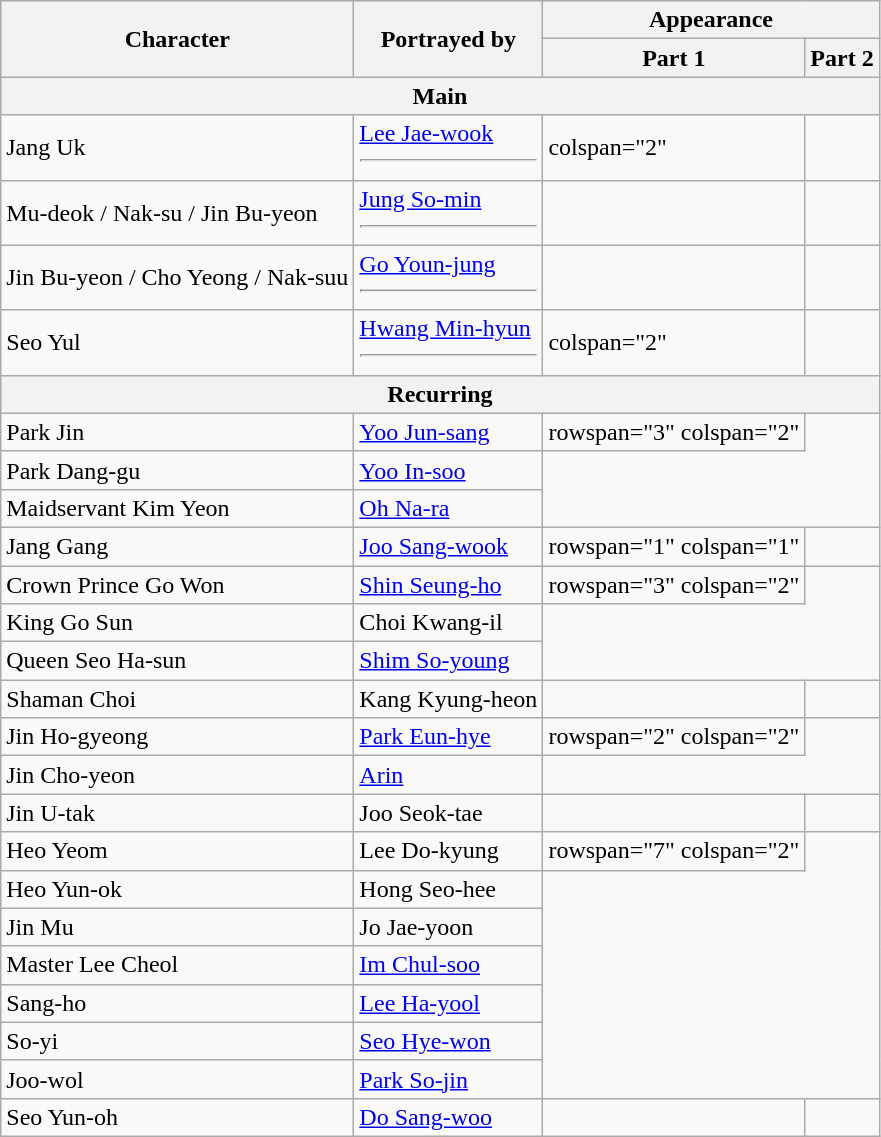<table class="wikitable">
<tr>
<th scope="col" rowspan="2">Character</th>
<th scope="col" rowspan="2">Portrayed by</th>
<th colspan="2" scope="col">Appearance</th>
</tr>
<tr>
<th scope="col" rowspan="1">Part 1</th>
<th scope="col" rowspan="1">Part 2</th>
</tr>
<tr>
<th colspan="4"><strong>Main</strong></th>
</tr>
<tr>
<td>Jang Uk</td>
<td><a href='#'>Lee Jae-wook</a><hr></td>
<td>colspan="2" </td>
</tr>
<tr>
<td>Mu-deok / Nak-su / Jin Bu-yeon</td>
<td><a href='#'>Jung So-min</a><hr></td>
<td></td>
<td></td>
</tr>
<tr>
<td>Jin Bu-yeon / Cho Yeong / Nak-suu</td>
<td><a href='#'>Go Youn-jung</a><hr></td>
<td></td>
<td></td>
</tr>
<tr>
<td>Seo Yul</td>
<td><a href='#'>Hwang Min-hyun</a><hr></td>
<td>colspan="2" </td>
</tr>
<tr>
<th colspan="4"><strong>Recurring</strong></th>
</tr>
<tr>
<td>Park Jin</td>
<td><a href='#'>Yoo Jun-sang</a></td>
<td>rowspan="3" colspan="2" </td>
</tr>
<tr>
<td>Park Dang-gu</td>
<td><a href='#'>Yoo In-soo</a></td>
</tr>
<tr>
<td>Maidservant Kim Yeon</td>
<td><a href='#'>Oh Na-ra</a></td>
</tr>
<tr>
<td>Jang Gang</td>
<td><a href='#'>Joo Sang-wook</a></td>
<td>rowspan="1" colspan="1" </td>
<td></td>
</tr>
<tr>
<td>Crown Prince Go Won</td>
<td><a href='#'>Shin Seung-ho</a></td>
<td>rowspan="3" colspan="2" </td>
</tr>
<tr>
<td>King Go Sun</td>
<td>Choi Kwang-il</td>
</tr>
<tr>
<td>Queen Seo Ha-sun</td>
<td><a href='#'>Shim So-young</a></td>
</tr>
<tr>
<td>Shaman Choi</td>
<td>Kang Kyung-heon</td>
<td></td>
<td></td>
</tr>
<tr>
<td>Jin Ho-gyeong</td>
<td><a href='#'>Park Eun-hye</a></td>
<td>rowspan="2" colspan="2" </td>
</tr>
<tr>
<td>Jin Cho-yeon</td>
<td><a href='#'>Arin</a></td>
</tr>
<tr>
<td>Jin U-tak</td>
<td>Joo Seok-tae</td>
<td></td>
<td></td>
</tr>
<tr>
<td>Heo Yeom</td>
<td>Lee Do-kyung</td>
<td>rowspan="7" colspan="2" </td>
</tr>
<tr>
<td>Heo Yun-ok</td>
<td>Hong Seo-hee</td>
</tr>
<tr>
<td>Jin Mu</td>
<td>Jo Jae-yoon</td>
</tr>
<tr>
<td>Master Lee Cheol</td>
<td><a href='#'>Im Chul-soo</a></td>
</tr>
<tr>
<td>Sang-ho</td>
<td><a href='#'>Lee Ha-yool</a></td>
</tr>
<tr>
<td>So-yi</td>
<td><a href='#'>Seo Hye-won</a></td>
</tr>
<tr>
<td>Joo-wol</td>
<td><a href='#'>Park So-jin</a></td>
</tr>
<tr>
<td>Seo Yun-oh</td>
<td><a href='#'>Do Sang-woo</a></td>
<td></td>
<td></td>
</tr>
</table>
